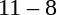<table style="text-align:center">
<tr>
<th width=200></th>
<th width=100></th>
<th width=200></th>
</tr>
<tr>
<td align=right><strong></strong></td>
<td>11 – 8</td>
<td align=left></td>
</tr>
</table>
